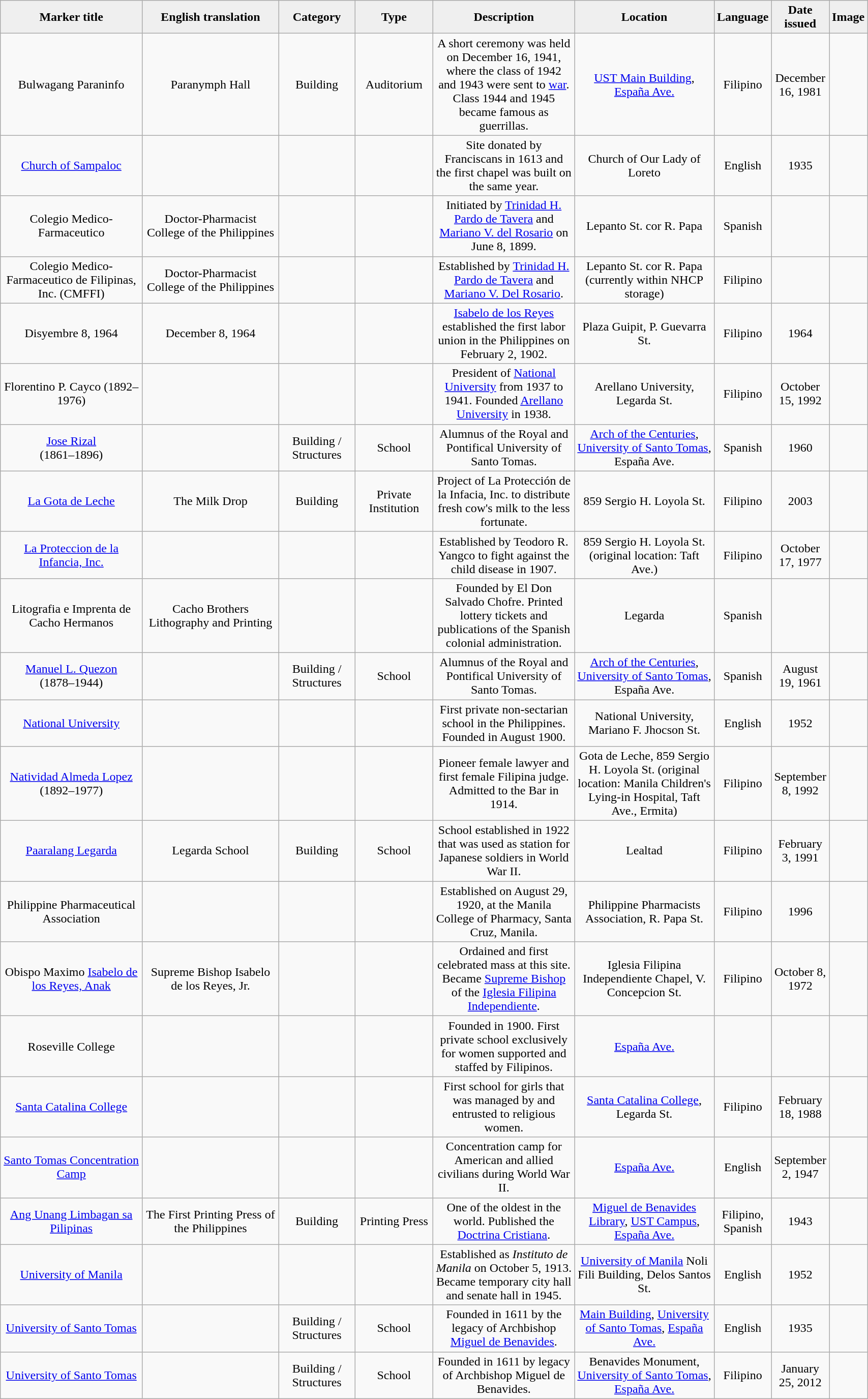<table class="wikitable" style="width:90%; text-align:center;">
<tr>
<th style="width:20%; background:#efefef;">Marker title</th>
<th style="width:20%; background:#efefef;">English translation</th>
<th style="width:10%; background:#efefef;">Category</th>
<th style="width:10%; background:#efefef;">Type</th>
<th style="width:20%; background:#efefef;">Description</th>
<th style="width:20%; background:#efefef;">Location</th>
<th style="width:10%; background:#efefef;">Language</th>
<th style="width:10%; background:#efefef;">Date issued</th>
<th style="width:10%; background:#efefef;">Image</th>
</tr>
<tr>
<td>Bulwagang Paraninfo</td>
<td>Paranymph Hall</td>
<td>Building</td>
<td>Auditorium</td>
<td>A short ceremony was held on December 16, 1941, where the class of 1942 and 1943 were sent to <a href='#'>war</a>. Class 1944 and 1945 became famous as guerrillas.</td>
<td><a href='#'>UST Main Building</a>, <a href='#'>España Ave.</a></td>
<td>Filipino</td>
<td>December 16, 1981</td>
<td></td>
</tr>
<tr>
<td><a href='#'>Church of Sampaloc</a></td>
<td></td>
<td></td>
<td></td>
<td>Site donated by Franciscans in 1613 and the first chapel was built on the same year.</td>
<td>Church of Our Lady of Loreto</td>
<td>English</td>
<td>1935</td>
<td></td>
</tr>
<tr>
<td>Colegio Medico-Farmaceutico</td>
<td>Doctor-Pharmacist College of the Philippines</td>
<td></td>
<td></td>
<td>Initiated by <a href='#'>Trinidad H. Pardo de Tavera</a> and <a href='#'>Mariano V. del Rosario</a> on June 8, 1899.</td>
<td>Lepanto St. cor R. Papa</td>
<td>Spanish</td>
<td></td>
<td></td>
</tr>
<tr>
<td>Colegio Medico-Farmaceutico de Filipinas, Inc. (CMFFI)</td>
<td>Doctor-Pharmacist College of the Philippines</td>
<td></td>
<td></td>
<td>Established by <a href='#'>Trinidad H. Pardo de Tavera</a> and <a href='#'>Mariano V. Del Rosario</a>.</td>
<td>Lepanto St. cor R. Papa (currently within NHCP storage)</td>
<td>Filipino</td>
<td></td>
<td></td>
</tr>
<tr>
<td>Disyembre 8, 1964</td>
<td>December 8, 1964</td>
<td></td>
<td></td>
<td><a href='#'>Isabelo de los Reyes</a> established the first labor union in the Philippines on February 2, 1902.</td>
<td>Plaza Guipit, P. Guevarra St.</td>
<td>Filipino</td>
<td>1964</td>
<td></td>
</tr>
<tr>
<td>Florentino P. Cayco (1892–1976)</td>
<td></td>
<td></td>
<td></td>
<td>President of <a href='#'>National University</a> from 1937 to 1941. Founded <a href='#'>Arellano University</a> in 1938.</td>
<td>Arellano University, Legarda St.</td>
<td>Filipino</td>
<td>October 15, 1992</td>
<td></td>
</tr>
<tr>
<td><a href='#'>Jose Rizal</a><br>(1861–1896)</td>
<td></td>
<td>Building / Structures</td>
<td>School</td>
<td>Alumnus of the Royal and Pontifical University of Santo Tomas.</td>
<td><a href='#'>Arch of the Centuries</a>, <a href='#'>University of Santo Tomas</a>, España Ave.</td>
<td>Spanish</td>
<td>1960</td>
<td></td>
</tr>
<tr>
<td><a href='#'>La Gota de Leche</a></td>
<td>The Milk Drop</td>
<td>Building</td>
<td>Private Institution</td>
<td>Project of La Protección de la Infacia, Inc. to distribute fresh cow's milk to the less fortunate.</td>
<td>859 Sergio H. Loyola St.</td>
<td>Filipino</td>
<td>2003</td>
<td></td>
</tr>
<tr>
<td><a href='#'>La Proteccion de la Infancia, Inc.</a></td>
<td></td>
<td></td>
<td></td>
<td>Established by Teodoro R. Yangco to fight against the child disease in 1907.</td>
<td>859 Sergio H. Loyola St. (original location: Taft Ave.)</td>
<td>Filipino</td>
<td>October 17, 1977</td>
<td></td>
</tr>
<tr>
<td>Litografia e Imprenta de Cacho Hermanos</td>
<td>Cacho Brothers Lithography and Printing</td>
<td></td>
<td></td>
<td>Founded by El Don Salvado Chofre. Printed lottery tickets and publications of the Spanish colonial administration.</td>
<td>Legarda</td>
<td>Spanish</td>
<td></td>
<td></td>
</tr>
<tr>
<td><a href='#'>Manuel L. Quezon</a><br>(1878–1944)</td>
<td></td>
<td>Building / Structures</td>
<td>School</td>
<td>Alumnus of the Royal and Pontifical University of Santo Tomas.</td>
<td><a href='#'>Arch of the Centuries</a>, <a href='#'>University of Santo Tomas</a>, España Ave.</td>
<td>Spanish</td>
<td>August 19, 1961</td>
<td></td>
</tr>
<tr>
<td><a href='#'>National University</a></td>
<td></td>
<td></td>
<td></td>
<td>First private non-sectarian school in the Philippines. Founded in August 1900.</td>
<td>National University, Mariano F. Jhocson St.</td>
<td>English</td>
<td>1952</td>
<td></td>
</tr>
<tr>
<td><a href='#'>Natividad Almeda Lopez</a> (1892–1977)</td>
<td></td>
<td></td>
<td></td>
<td>Pioneer female lawyer and first female Filipina judge. Admitted to the Bar in 1914.</td>
<td>Gota de Leche, 859 Sergio H. Loyola St. (original location: Manila Children's Lying-in Hospital, Taft Ave., Ermita)</td>
<td>Filipino</td>
<td>September 8, 1992</td>
<td></td>
</tr>
<tr>
<td><a href='#'>Paaralang Legarda</a></td>
<td>Legarda School</td>
<td>Building</td>
<td>School</td>
<td>School established in 1922 that was used as station for Japanese soldiers in World War II.</td>
<td>Lealtad</td>
<td>Filipino</td>
<td>February 3, 1991</td>
<td><br></td>
</tr>
<tr>
<td>Philippine Pharmaceutical Association</td>
<td></td>
<td></td>
<td></td>
<td>Established on August 29, 1920, at the Manila College of Pharmacy, Santa Cruz, Manila.</td>
<td>Philippine Pharmacists Association, R. Papa St.</td>
<td>Filipino</td>
<td>1996</td>
<td></td>
</tr>
<tr>
<td>Obispo Maximo <a href='#'>Isabelo de los Reyes, Anak</a></td>
<td>Supreme Bishop Isabelo de los Reyes, Jr.</td>
<td></td>
<td></td>
<td>Ordained and first celebrated mass at this site. Became <a href='#'>Supreme Bishop</a> of the <a href='#'>Iglesia Filipina Independiente</a>.</td>
<td>Iglesia Filipina Independiente Chapel, V. Concepcion St.</td>
<td>Filipino</td>
<td>October 8, 1972</td>
<td></td>
</tr>
<tr>
<td>Roseville College</td>
<td></td>
<td></td>
<td></td>
<td>Founded in 1900. First private school exclusively for women supported and staffed by Filipinos.</td>
<td><a href='#'>España Ave.</a></td>
<td></td>
<td></td>
<td></td>
</tr>
<tr>
<td><a href='#'>Santa Catalina College</a></td>
<td></td>
<td></td>
<td></td>
<td>First school for girls that was managed by and entrusted to religious women.</td>
<td><a href='#'>Santa Catalina College</a>, Legarda St.</td>
<td>Filipino</td>
<td>February 18, 1988</td>
<td></td>
</tr>
<tr>
<td><a href='#'>Santo Tomas Concentration Camp</a></td>
<td></td>
<td></td>
<td></td>
<td>Concentration camp for American and allied civilians during World War II.</td>
<td><a href='#'>España Ave.</a></td>
<td>English</td>
<td>September 2, 1947</td>
<td></td>
</tr>
<tr>
<td><a href='#'>Ang Unang Limbagan sa Pilipinas</a></td>
<td>The First Printing Press of the Philippines</td>
<td>Building</td>
<td>Printing Press</td>
<td>One of the oldest in the world. Published the <a href='#'>Doctrina Cristiana</a>.</td>
<td><a href='#'>Miguel de Benavides Library</a>, <a href='#'>UST Campus</a>, <a href='#'>España Ave.</a></td>
<td>Filipino, Spanish</td>
<td>1943</td>
<td></td>
</tr>
<tr>
<td><a href='#'>University of Manila</a></td>
<td></td>
<td></td>
<td></td>
<td>Established as <em>Instituto de Manila</em> on October 5, 1913. Became temporary city hall and senate hall in 1945.</td>
<td><a href='#'>University of Manila</a> Noli Fili Building, Delos Santos St.</td>
<td>English</td>
<td>1952</td>
<td></td>
</tr>
<tr>
<td><a href='#'>University of Santo Tomas</a></td>
<td></td>
<td>Building / Structures</td>
<td>School</td>
<td>Founded in 1611 by the legacy of Archbishop <a href='#'>Miguel de Benavides</a>.</td>
<td><a href='#'>Main Building</a>, <a href='#'>University of Santo Tomas</a>, <a href='#'>España Ave.</a></td>
<td>English</td>
<td>1935</td>
<td></td>
</tr>
<tr>
<td><a href='#'>University of Santo Tomas</a></td>
<td></td>
<td>Building / Structures</td>
<td>School</td>
<td>Founded in 1611 by legacy of Archbishop Miguel de Benavides.</td>
<td>Benavides Monument, <a href='#'>University of Santo Tomas</a>, <a href='#'>España Ave.</a></td>
<td>Filipino</td>
<td>January 25, 2012</td>
<td></td>
</tr>
</table>
